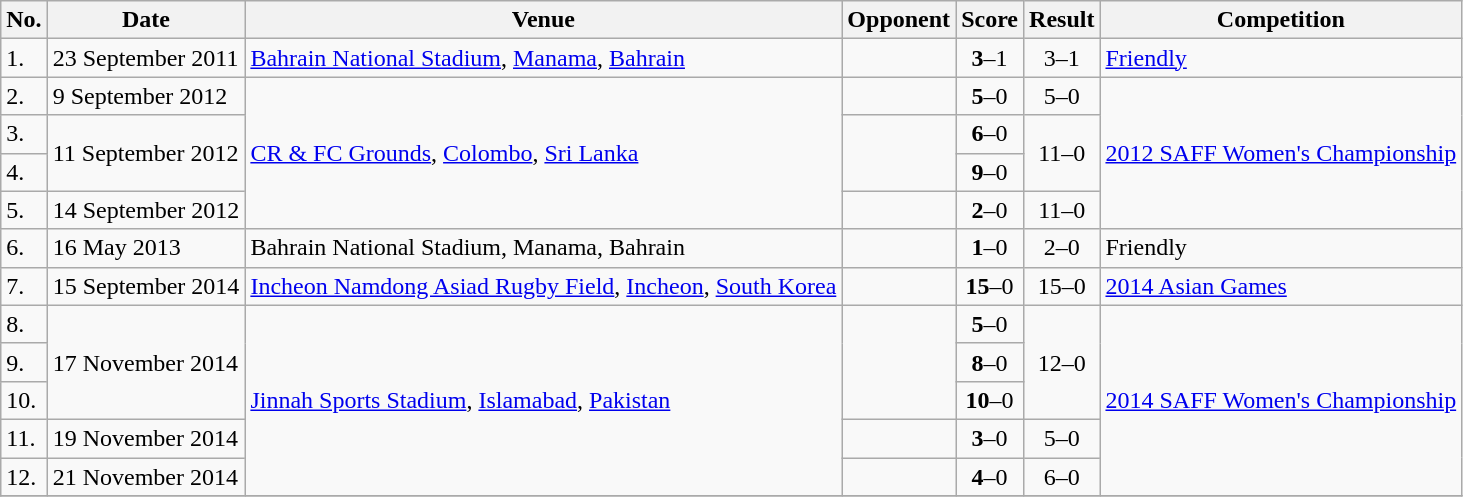<table class="wikitable">
<tr>
<th>No.</th>
<th>Date</th>
<th>Venue</th>
<th>Opponent</th>
<th>Score</th>
<th>Result</th>
<th>Competition</th>
</tr>
<tr>
<td>1.</td>
<td>23 September 2011</td>
<td><a href='#'>Bahrain National Stadium</a>, <a href='#'>Manama</a>, <a href='#'>Bahrain</a></td>
<td></td>
<td align=center><strong>3</strong>–1</td>
<td align=center>3–1</td>
<td><a href='#'>Friendly</a></td>
</tr>
<tr>
<td>2.</td>
<td>9 September 2012</td>
<td rowspan=4><a href='#'>CR & FC Grounds</a>, <a href='#'>Colombo</a>, <a href='#'>Sri Lanka</a></td>
<td></td>
<td align=center><strong>5</strong>–0</td>
<td align=center>5–0</td>
<td rowspan=4><a href='#'>2012 SAFF Women's Championship</a></td>
</tr>
<tr>
<td>3.</td>
<td rowspan=2>11 September 2012</td>
<td rowspan=2></td>
<td align=center><strong>6</strong>–0</td>
<td rowspan=2 align=center>11–0</td>
</tr>
<tr>
<td>4.</td>
<td align=center><strong>9</strong>–0</td>
</tr>
<tr>
<td>5.</td>
<td>14 September 2012</td>
<td></td>
<td align=center><strong>2</strong>–0</td>
<td align=center>11–0</td>
</tr>
<tr>
<td>6.</td>
<td>16 May 2013</td>
<td>Bahrain National Stadium, Manama, Bahrain</td>
<td></td>
<td align=center><strong>1</strong>–0</td>
<td align=center>2–0</td>
<td>Friendly</td>
</tr>
<tr>
<td>7.</td>
<td>15 September 2014</td>
<td><a href='#'>Incheon Namdong Asiad Rugby Field</a>, <a href='#'>Incheon</a>, <a href='#'>South Korea</a></td>
<td></td>
<td align=center><strong>15</strong>–0</td>
<td align=center>15–0</td>
<td><a href='#'>2014 Asian Games</a></td>
</tr>
<tr>
<td>8.</td>
<td rowspan=3>17 November 2014</td>
<td rowspan=5><a href='#'>Jinnah Sports Stadium</a>, <a href='#'>Islamabad</a>, <a href='#'>Pakistan</a></td>
<td rowspan=3></td>
<td align=center><strong>5</strong>–0</td>
<td rowspan=3 align=center>12–0</td>
<td rowspan=5><a href='#'>2014 SAFF Women's Championship</a></td>
</tr>
<tr>
<td>9.</td>
<td align=center><strong>8</strong>–0</td>
</tr>
<tr>
<td>10.</td>
<td align=center><strong>10</strong>–0</td>
</tr>
<tr>
<td>11.</td>
<td>19 November 2014</td>
<td></td>
<td align=center><strong>3</strong>–0</td>
<td align=center>5–0</td>
</tr>
<tr>
<td>12.</td>
<td>21 November 2014</td>
<td></td>
<td align=center><strong>4</strong>–0</td>
<td align=center>6–0</td>
</tr>
<tr>
</tr>
</table>
